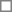<table cellpadding="3" cellspacing="0" border="1" style="background:#ffffff; font-size:69%; border:grey solid 1px; border-collapse:collapse;">
<tr>
<td colspan="2" rowspan="7"></td>
</tr>
</table>
